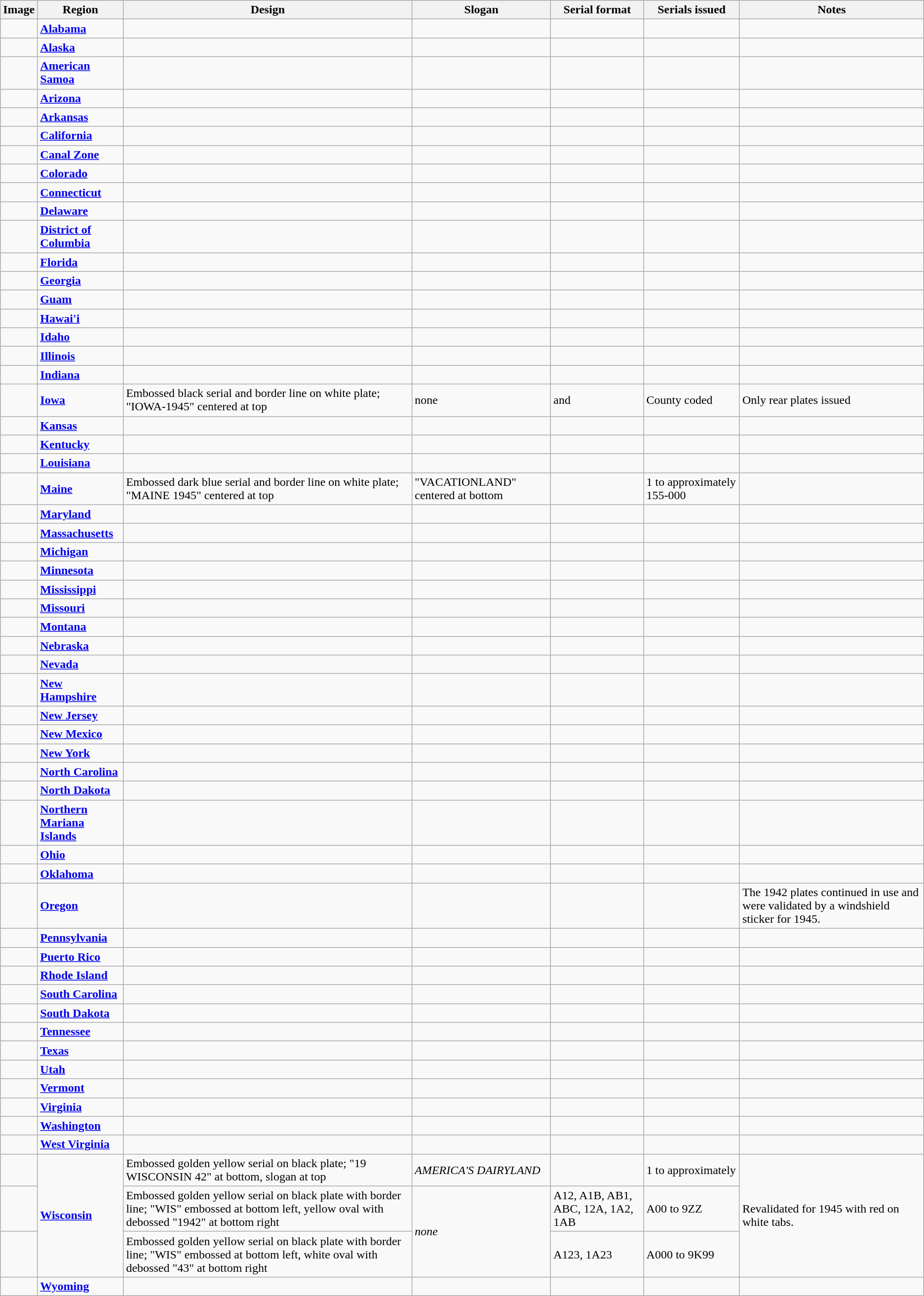<table class="wikitable">
<tr>
<th>Image</th>
<th>Region</th>
<th>Design</th>
<th>Slogan</th>
<th>Serial format</th>
<th>Serials issued</th>
<th>Notes</th>
</tr>
<tr>
<td></td>
<td><strong><a href='#'>Alabama</a></strong></td>
<td></td>
<td></td>
<td></td>
<td></td>
<td></td>
</tr>
<tr>
<td></td>
<td><strong><a href='#'>Alaska</a></strong></td>
<td></td>
<td></td>
<td></td>
<td></td>
<td></td>
</tr>
<tr>
<td></td>
<td><strong><a href='#'>American Samoa</a></strong></td>
<td></td>
<td></td>
<td></td>
<td></td>
<td></td>
</tr>
<tr>
<td></td>
<td><strong><a href='#'>Arizona</a></strong></td>
<td></td>
<td></td>
<td></td>
<td></td>
<td></td>
</tr>
<tr>
<td></td>
<td><strong><a href='#'>Arkansas</a></strong></td>
<td></td>
<td></td>
<td></td>
<td></td>
<td></td>
</tr>
<tr>
<td></td>
<td><strong><a href='#'>California</a></strong></td>
<td></td>
<td></td>
<td></td>
<td></td>
<td></td>
</tr>
<tr>
<td></td>
<td><strong><a href='#'>Canal Zone</a></strong></td>
<td></td>
<td></td>
<td></td>
<td></td>
<td></td>
</tr>
<tr>
<td></td>
<td><strong><a href='#'>Colorado</a></strong></td>
<td></td>
<td></td>
<td></td>
<td></td>
<td></td>
</tr>
<tr>
<td></td>
<td><strong><a href='#'>Connecticut</a></strong></td>
<td></td>
<td></td>
<td></td>
<td></td>
<td></td>
</tr>
<tr>
<td></td>
<td><strong><a href='#'>Delaware</a></strong></td>
<td></td>
<td></td>
<td></td>
<td></td>
<td></td>
</tr>
<tr>
<td></td>
<td><strong><a href='#'>District of<br>Columbia</a></strong></td>
<td></td>
<td></td>
<td></td>
<td></td>
<td></td>
</tr>
<tr>
<td></td>
<td><strong><a href='#'>Florida</a></strong></td>
<td></td>
<td></td>
<td></td>
<td></td>
<td></td>
</tr>
<tr>
<td></td>
<td><strong><a href='#'>Georgia</a></strong></td>
<td></td>
<td></td>
<td></td>
<td></td>
<td></td>
</tr>
<tr>
<td></td>
<td><strong><a href='#'>Guam</a></strong></td>
<td></td>
<td></td>
<td></td>
<td></td>
<td></td>
</tr>
<tr>
<td></td>
<td><strong><a href='#'>Hawai'i</a></strong></td>
<td></td>
<td></td>
<td></td>
<td></td>
<td></td>
</tr>
<tr>
<td></td>
<td><strong><a href='#'>Idaho</a></strong></td>
<td></td>
<td></td>
<td></td>
<td></td>
<td></td>
</tr>
<tr>
<td></td>
<td><strong><a href='#'>Illinois</a></strong></td>
<td></td>
<td></td>
<td></td>
<td></td>
<td></td>
</tr>
<tr>
<td></td>
<td><strong><a href='#'>Indiana</a></strong></td>
<td></td>
<td></td>
<td></td>
<td></td>
<td></td>
</tr>
<tr>
<td></td>
<td><strong><a href='#'>Iowa</a></strong></td>
<td>Embossed black serial and border line on white plate; "IOWA-1945" centered at top</td>
<td>none</td>
<td> and </td>
<td>County coded</td>
<td>Only rear plates issued</td>
</tr>
<tr>
<td></td>
<td><strong><a href='#'>Kansas</a></strong></td>
<td></td>
<td></td>
<td></td>
<td></td>
<td></td>
</tr>
<tr>
<td></td>
<td><strong><a href='#'>Kentucky</a></strong></td>
<td></td>
<td></td>
<td></td>
<td></td>
<td></td>
</tr>
<tr>
<td></td>
<td><strong><a href='#'>Louisiana</a></strong></td>
<td></td>
<td></td>
<td></td>
<td></td>
<td></td>
</tr>
<tr>
<td></td>
<td><strong><a href='#'>Maine</a></strong></td>
<td>Embossed dark blue serial and border line on white plate; "MAINE 1945" centered at top</td>
<td>"VACATIONLAND" centered at bottom</td>
<td></td>
<td>1 to approximately 155-000</td>
<td></td>
</tr>
<tr>
<td></td>
<td><strong><a href='#'>Maryland</a></strong></td>
<td></td>
<td></td>
<td></td>
<td></td>
<td></td>
</tr>
<tr>
<td></td>
<td><strong><a href='#'>Massachusetts</a></strong></td>
<td></td>
<td></td>
<td></td>
<td></td>
<td></td>
</tr>
<tr>
<td></td>
<td><strong><a href='#'>Michigan</a></strong></td>
<td></td>
<td></td>
<td></td>
<td></td>
<td></td>
</tr>
<tr>
<td></td>
<td><strong><a href='#'>Minnesota</a></strong></td>
<td></td>
<td></td>
<td></td>
<td></td>
<td></td>
</tr>
<tr>
<td></td>
<td><strong><a href='#'>Mississippi</a></strong></td>
<td></td>
<td></td>
<td></td>
<td></td>
<td></td>
</tr>
<tr>
<td></td>
<td><strong><a href='#'>Missouri</a></strong></td>
<td></td>
<td></td>
<td></td>
<td></td>
<td></td>
</tr>
<tr>
<td></td>
<td><strong><a href='#'>Montana</a></strong></td>
<td></td>
<td></td>
<td></td>
<td></td>
<td></td>
</tr>
<tr>
<td></td>
<td><strong><a href='#'>Nebraska</a></strong></td>
<td></td>
<td></td>
<td></td>
<td></td>
<td></td>
</tr>
<tr>
<td></td>
<td><strong><a href='#'>Nevada</a></strong></td>
<td></td>
<td></td>
<td></td>
<td></td>
<td></td>
</tr>
<tr>
<td></td>
<td><strong><a href='#'>New Hampshire</a></strong></td>
<td></td>
<td></td>
<td></td>
<td></td>
<td></td>
</tr>
<tr>
<td></td>
<td><strong><a href='#'>New Jersey</a></strong></td>
<td></td>
<td></td>
<td></td>
<td></td>
<td></td>
</tr>
<tr>
<td></td>
<td><strong><a href='#'>New Mexico</a></strong></td>
<td></td>
<td></td>
<td></td>
<td></td>
<td></td>
</tr>
<tr>
<td></td>
<td><strong><a href='#'>New York</a></strong></td>
<td></td>
<td></td>
<td></td>
<td></td>
<td></td>
</tr>
<tr>
<td></td>
<td><strong><a href='#'>North Carolina</a></strong></td>
<td></td>
<td></td>
<td></td>
<td></td>
<td></td>
</tr>
<tr>
<td></td>
<td><strong><a href='#'>North Dakota</a></strong></td>
<td></td>
<td></td>
<td></td>
<td></td>
<td></td>
</tr>
<tr>
<td></td>
<td><strong><a href='#'>Northern Mariana<br> Islands</a></strong></td>
<td></td>
<td></td>
<td></td>
<td></td>
<td></td>
</tr>
<tr>
<td></td>
<td><strong><a href='#'>Ohio</a></strong></td>
<td></td>
<td></td>
<td></td>
<td></td>
<td></td>
</tr>
<tr>
<td></td>
<td><strong><a href='#'>Oklahoma</a></strong></td>
<td></td>
<td></td>
<td></td>
<td></td>
<td></td>
</tr>
<tr>
<td></td>
<td><strong><a href='#'>Oregon</a></strong></td>
<td></td>
<td></td>
<td></td>
<td></td>
<td>The 1942 plates continued in use and were validated by a windshield sticker for 1945.</td>
</tr>
<tr>
<td></td>
<td><strong><a href='#'>Pennsylvania</a></strong></td>
<td></td>
<td></td>
<td></td>
<td></td>
<td></td>
</tr>
<tr>
<td></td>
<td><strong><a href='#'>Puerto Rico</a></strong></td>
<td></td>
<td></td>
<td></td>
<td></td>
<td></td>
</tr>
<tr>
<td></td>
<td><strong><a href='#'>Rhode Island</a></strong></td>
<td></td>
<td></td>
<td></td>
<td></td>
<td></td>
</tr>
<tr>
<td></td>
<td><strong><a href='#'>South Carolina</a></strong></td>
<td></td>
<td></td>
<td></td>
<td></td>
<td></td>
</tr>
<tr>
<td></td>
<td><strong><a href='#'>South Dakota</a></strong></td>
<td></td>
<td></td>
<td></td>
<td></td>
<td></td>
</tr>
<tr>
<td></td>
<td><strong><a href='#'>Tennessee</a></strong></td>
<td></td>
<td></td>
<td></td>
<td></td>
<td></td>
</tr>
<tr>
<td></td>
<td><strong><a href='#'>Texas</a></strong></td>
<td></td>
<td></td>
<td></td>
<td></td>
<td></td>
</tr>
<tr>
<td></td>
<td><strong><a href='#'>Utah</a></strong></td>
<td></td>
<td></td>
<td></td>
<td></td>
<td></td>
</tr>
<tr>
<td></td>
<td><strong><a href='#'>Vermont</a></strong></td>
<td></td>
<td></td>
<td></td>
<td></td>
<td></td>
</tr>
<tr>
<td></td>
<td><strong><a href='#'>Virginia</a></strong></td>
<td></td>
<td></td>
<td></td>
<td></td>
<td></td>
</tr>
<tr>
<td></td>
<td><strong><a href='#'>Washington</a></strong></td>
<td></td>
<td></td>
<td></td>
<td></td>
<td></td>
</tr>
<tr>
<td></td>
<td><strong><a href='#'>West Virginia</a></strong></td>
<td></td>
<td></td>
<td></td>
<td></td>
<td></td>
</tr>
<tr>
<td></td>
<td rowspan="3"><strong><a href='#'>Wisconsin</a></strong></td>
<td>Embossed golden yellow serial on black plate; "19 WISCONSIN 42" at bottom, slogan at top</td>
<td><em>AMERICA'S DAIRYLAND</em></td>
<td></td>
<td>1 to approximately </td>
<td rowspan="3">Revalidated for 1945 with red on white tabs.</td>
</tr>
<tr>
<td></td>
<td>Embossed golden yellow serial on black plate with border line; "WIS" embossed at bottom left, yellow oval with debossed "1942" at bottom right</td>
<td rowspan="2"><em>none</em></td>
<td>A12, A1B, AB1, ABC, 12A, 1A2, 1AB</td>
<td>A00 to 9ZZ</td>
</tr>
<tr>
<td></td>
<td>Embossed golden yellow serial on black plate with border line; "WIS" embossed at bottom left, white oval with debossed "43" at bottom right</td>
<td>A123, 1A23</td>
<td>A000 to 9K99</td>
</tr>
<tr>
<td></td>
<td><strong><a href='#'>Wyoming</a></strong></td>
<td></td>
<td></td>
<td></td>
<td></td>
<td></td>
</tr>
</table>
